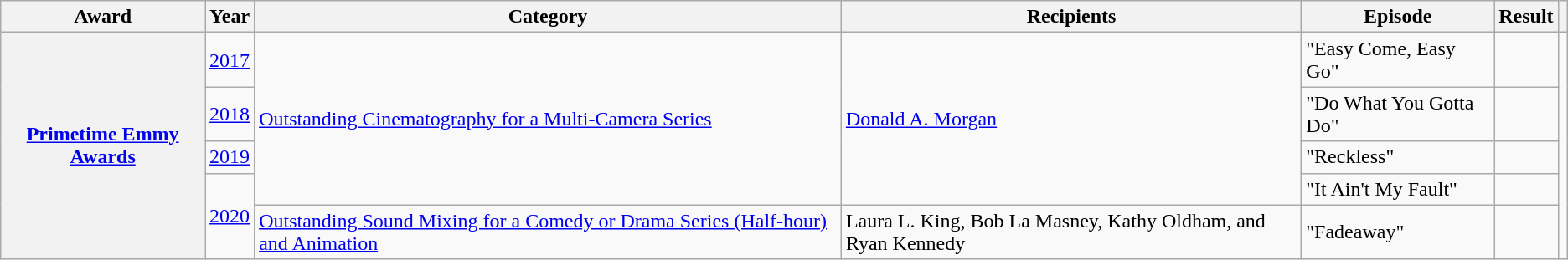<table class="wikitable sortable plainrowheaders">
<tr>
<th scope="col">Award</th>
<th scope="col">Year</th>
<th scope="col">Category</th>
<th scope="col">Recipients</th>
<th scope="col">Episode</th>
<th scope="col">Result</th>
<th scope="col" class="unsortable"></th>
</tr>
<tr>
<th scope="row" rowspan="6"><a href='#'>Primetime Emmy Awards</a></th>
<td rowspan=1 style="text-align:center;"><a href='#'>2017</a></td>
<td rowspan=4><a href='#'>Outstanding Cinematography for a Multi-Camera Series</a></td>
<td rowspan=4><a href='#'>Donald A. Morgan</a></td>
<td>"Easy Come, Easy Go"</td>
<td></td>
<td rowspan=5 style="text-align:center;"></td>
</tr>
<tr>
<td rowspan=1 style="text-align:center;"><a href='#'>2018</a></td>
<td>"Do What You Gotta Do"</td>
<td></td>
</tr>
<tr>
<td rowspan=1 style="text-align:center;"><a href='#'>2019</a></td>
<td>"Reckless"</td>
<td></td>
</tr>
<tr>
<td rowspan=2 style="text-align:center;"><a href='#'>2020</a></td>
<td>"It Ain't My Fault"</td>
<td></td>
</tr>
<tr>
<td><a href='#'>Outstanding Sound Mixing for a Comedy or Drama Series (Half-hour) and Animation</a></td>
<td>Laura L. King, Bob La Masney, Kathy Oldham, and Ryan Kennedy</td>
<td>"Fadeaway"</td>
<td></td>
</tr>
</table>
